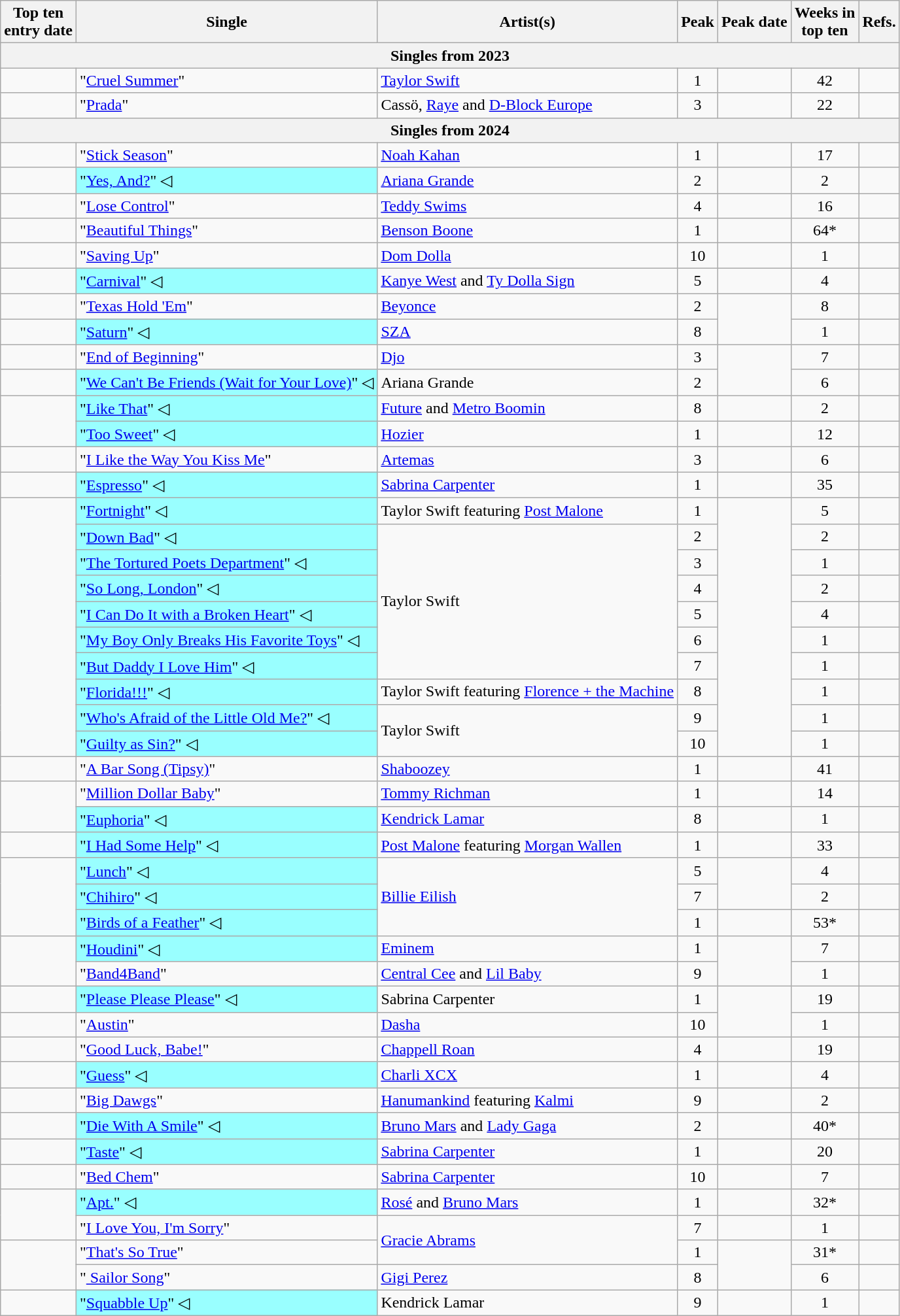<table class="wikitable sortable">
<tr>
<th>Top ten<br>entry date</th>
<th>Single</th>
<th>Artist(s)</th>
<th data-sort-type="number">Peak</th>
<th>Peak date</th>
<th data-sort-type="number">Weeks in <br> top ten</th>
<th>Refs.</th>
</tr>
<tr>
<th colspan="7">Singles from 2023</th>
</tr>
<tr>
<td></td>
<td>"<a href='#'>Cruel Summer</a>"</td>
<td><a href='#'>Taylor Swift</a></td>
<td style="text-align:center;">1</td>
<td></td>
<td style="text-align:center;">42</td>
<td> </td>
</tr>
<tr>
<td></td>
<td>"<a href='#'>Prada</a>"</td>
<td>Cassö, <a href='#'>Raye</a> and <a href='#'>D-Block Europe</a></td>
<td style="text-align:center;">3</td>
<td></td>
<td style="text-align:center;">22</td>
<td> </td>
</tr>
<tr>
<th colspan="7">Singles from 2024</th>
</tr>
<tr>
<td></td>
<td>"<a href='#'>Stick Season</a>"</td>
<td><a href='#'>Noah Kahan</a></td>
<td style="text-align:center;">1</td>
<td></td>
<td style="text-align:center;">17</td>
<td> </td>
</tr>
<tr>
<td></td>
<td style="background:#9ff;">"<a href='#'>Yes, And?</a>" ◁</td>
<td><a href='#'>Ariana Grande</a></td>
<td style="text-align:center;">2</td>
<td></td>
<td style="text-align:center;">2</td>
<td></td>
</tr>
<tr>
<td></td>
<td>"<a href='#'>Lose Control</a>"</td>
<td><a href='#'>Teddy Swims</a></td>
<td style="text-align:center;">4</td>
<td></td>
<td style="text-align:center;">16</td>
<td> </td>
</tr>
<tr>
<td></td>
<td>"<a href='#'>Beautiful Things</a>"</td>
<td><a href='#'>Benson Boone</a></td>
<td style="text-align:center;">1</td>
<td></td>
<td style="text-align:center;">64*</td>
<td>  </td>
</tr>
<tr>
<td></td>
<td>"<a href='#'>Saving Up</a>"</td>
<td><a href='#'>Dom Dolla</a></td>
<td style="text-align:center;">10</td>
<td></td>
<td style="text-align:center;">1</td>
<td></td>
</tr>
<tr>
<td></td>
<td style="background:#9ff;">"<a href='#'>Carnival</a>" ◁</td>
<td><a href='#'>Kanye West</a> and <a href='#'>Ty Dolla Sign</a></td>
<td style="text-align:center;">5</td>
<td></td>
<td style="text-align:center;">4</td>
<td> </td>
</tr>
<tr>
<td></td>
<td>"<a href='#'>Texas Hold 'Em</a>"</td>
<td><a href='#'>Beyonce</a></td>
<td style="text-align:center;">2</td>
<td rowspan=2></td>
<td style="text-align:center;">8</td>
<td> </td>
</tr>
<tr>
<td></td>
<td style="background:#9ff;">"<a href='#'>Saturn</a>" ◁</td>
<td><a href='#'>SZA</a></td>
<td style="text-align:center;">8</td>
<td style="text-align:center;">1</td>
<td></td>
</tr>
<tr>
<td></td>
<td>"<a href='#'>End of Beginning</a>"</td>
<td><a href='#'>Djo</a></td>
<td style="text-align:center;">3</td>
<td rowspan=2></td>
<td style="text-align:center;">7</td>
<td> </td>
</tr>
<tr>
<td></td>
<td style="background:#9ff;">"<a href='#'>We Can't Be Friends (Wait for Your Love)</a>" ◁</td>
<td>Ariana Grande</td>
<td style="text-align:center;">2</td>
<td style="text-align:center;">6</td>
<td></td>
</tr>
<tr>
<td rowspan="2"></td>
<td style="background:#9ff;">"<a href='#'>Like That</a>" ◁</td>
<td><a href='#'>Future</a> and <a href='#'>Metro Boomin</a></td>
<td style="text-align:center;">8</td>
<td></td>
<td style="text-align:center;">2</td>
<td></td>
</tr>
<tr>
<td style="background:#9ff;">"<a href='#'>Too Sweet</a>" ◁</td>
<td><a href='#'>Hozier</a></td>
<td style="text-align:center;">1</td>
<td></td>
<td style="text-align:center;">12</td>
<td> </td>
</tr>
<tr>
<td></td>
<td>"<a href='#'>I Like the Way You Kiss Me</a>"</td>
<td><a href='#'>Artemas</a></td>
<td style="text-align:center;">3</td>
<td></td>
<td style="text-align:center;">6</td>
<td> </td>
</tr>
<tr>
<td></td>
<td style="background:#9ff;">"<a href='#'>Espresso</a>" ◁</td>
<td><a href='#'>Sabrina Carpenter</a></td>
<td style="text-align:center;">1</td>
<td></td>
<td style="text-align:center;">35</td>
<td> </td>
</tr>
<tr>
<td rowspan="10"></td>
<td style="background:#9ff;">"<a href='#'>Fortnight</a>" ◁</td>
<td>Taylor Swift featuring <a href='#'>Post Malone</a></td>
<td style="text-align:center;">1</td>
<td rowspan=10></td>
<td style="text-align:center;">5</td>
<td></td>
</tr>
<tr>
<td style="background:#9ff;">"<a href='#'>Down Bad</a>" ◁</td>
<td rowspan=6>Taylor Swift</td>
<td style="text-align:center;">2</td>
<td style="text-align:center;">2</td>
<td></td>
</tr>
<tr>
<td style="background:#9ff;">"<a href='#'>The Tortured Poets Department</a>" ◁</td>
<td style="text-align:center;">3</td>
<td style="text-align:center;">1</td>
<td></td>
</tr>
<tr>
<td style="background:#9ff;">"<a href='#'>So Long, London</a>" ◁</td>
<td style="text-align:center;">4</td>
<td style="text-align:center;">2</td>
<td></td>
</tr>
<tr>
<td style="background:#9ff;">"<a href='#'>I Can Do It with a Broken Heart</a>" ◁</td>
<td style="text-align:center;">5</td>
<td style="text-align:center;">4</td>
<td></td>
</tr>
<tr>
<td style="background:#9ff;">"<a href='#'>My Boy Only Breaks His Favorite Toys</a>" ◁</td>
<td style="text-align:center;">6</td>
<td style="text-align:center;">1</td>
<td></td>
</tr>
<tr>
<td style="background:#9ff;">"<a href='#'>But Daddy I Love Him</a>" ◁</td>
<td style="text-align:center;">7</td>
<td style="text-align:center;">1</td>
<td></td>
</tr>
<tr>
<td style="background:#9ff;">"<a href='#'>Florida!!!</a>" ◁</td>
<td>Taylor Swift featuring <a href='#'>Florence + the Machine</a></td>
<td style="text-align:center;">8</td>
<td style="text-align:center;">1</td>
<td></td>
</tr>
<tr>
<td style="background:#9ff;">"<a href='#'>Who's Afraid of the Little Old Me?</a>" ◁</td>
<td rowspan=2>Taylor Swift</td>
<td style="text-align:center;">9</td>
<td style="text-align:center;">1</td>
<td></td>
</tr>
<tr>
<td style="background:#9ff;">"<a href='#'>Guilty as Sin?</a>" ◁</td>
<td style="text-align:center;">10</td>
<td style="text-align:center;">1</td>
<td></td>
</tr>
<tr>
<td></td>
<td>"<a href='#'>A Bar Song (Tipsy)</a>"</td>
<td><a href='#'>Shaboozey</a></td>
<td style="text-align:center;">1</td>
<td></td>
<td style="text-align:center;">41</td>
<td> </td>
</tr>
<tr>
<td rowspan="2"></td>
<td>"<a href='#'>Million Dollar Baby</a>"</td>
<td><a href='#'>Tommy Richman</a></td>
<td style="text-align:center;">1</td>
<td></td>
<td style="text-align:center;">14</td>
<td> </td>
</tr>
<tr>
<td style="background:#9ff;">"<a href='#'>Euphoria</a>" ◁</td>
<td><a href='#'>Kendrick Lamar</a></td>
<td style="text-align:center;">8</td>
<td></td>
<td style="text-align:center;">1</td>
<td></td>
</tr>
<tr>
<td></td>
<td style="background:#9ff;">"<a href='#'>I Had Some Help</a>" ◁</td>
<td><a href='#'>Post Malone</a> featuring <a href='#'>Morgan Wallen</a></td>
<td style="text-align:center;">1</td>
<td></td>
<td style="text-align:center;">33</td>
<td></td>
</tr>
<tr>
<td rowspan="3"></td>
<td style="background:#9ff;">"<a href='#'>Lunch</a>" ◁</td>
<td rowspan=3><a href='#'>Billie Eilish</a></td>
<td style="text-align:center;">5</td>
<td rowspan=2></td>
<td style="text-align:center;">4</td>
<td></td>
</tr>
<tr>
<td style="background:#9ff;">"<a href='#'>Chihiro</a>" ◁</td>
<td style="text-align:center;">7</td>
<td style="text-align:center;">2</td>
<td></td>
</tr>
<tr>
<td style="background:#9ff;">"<a href='#'>Birds of a Feather</a>" ◁</td>
<td style="text-align:center;">1</td>
<td></td>
<td style="text-align:center;">53*</td>
<td> </td>
</tr>
<tr>
<td rowspan="2"></td>
<td style="background:#9ff;">"<a href='#'>Houdini</a>" ◁</td>
<td><a href='#'>Eminem</a></td>
<td style="text-align:center;">1</td>
<td rowspan=2></td>
<td style="text-align:center;">7</td>
<td></td>
</tr>
<tr>
<td>"<a href='#'>Band4Band</a>"</td>
<td><a href='#'>Central Cee</a> and <a href='#'>Lil Baby</a></td>
<td style="text-align:center;">9</td>
<td style="text-align:center;">1</td>
<td></td>
</tr>
<tr>
<td></td>
<td style="background:#9ff;">"<a href='#'>Please Please Please</a>" ◁</td>
<td>Sabrina Carpenter</td>
<td style="text-align:center;">1</td>
<td rowspan=2></td>
<td style="text-align:center;">19</td>
<td> </td>
</tr>
<tr>
<td></td>
<td>"<a href='#'>Austin</a>"</td>
<td><a href='#'>Dasha</a></td>
<td style="text-align:center;">10</td>
<td style="text-align:center;">1</td>
<td></td>
</tr>
<tr>
<td></td>
<td>"<a href='#'>Good Luck, Babe!</a>"</td>
<td><a href='#'>Chappell Roan</a></td>
<td style="text-align:center;">4</td>
<td></td>
<td style="text-align:center;">19</td>
<td> </td>
</tr>
<tr>
<td></td>
<td style="background:#9ff;">"<a href='#'>Guess</a>" ◁</td>
<td><a href='#'>Charli XCX</a></td>
<td style="text-align:center;">1</td>
<td></td>
<td style="text-align:center;">4</td>
<td></td>
</tr>
<tr>
<td></td>
<td>"<a href='#'>Big Dawgs</a>"</td>
<td><a href='#'>Hanumankind</a> featuring <a href='#'>Kalmi</a></td>
<td style="text-align:center;">9</td>
<td></td>
<td style="text-align:center;">2</td>
<td></td>
</tr>
<tr>
<td></td>
<td style="background:#9ff;">"<a href='#'>Die With A Smile</a>" ◁</td>
<td><a href='#'>Bruno Mars</a> and <a href='#'>Lady Gaga</a></td>
<td style="text-align:center;">2</td>
<td></td>
<td style="text-align:center;">40*</td>
<td></td>
</tr>
<tr>
<td></td>
<td style="background:#9ff;">"<a href='#'>Taste</a>" ◁</td>
<td><a href='#'>Sabrina Carpenter</a></td>
<td style="text-align:center;">1</td>
<td></td>
<td style="text-align:center;">20</td>
<td></td>
</tr>
<tr>
<td></td>
<td>"<a href='#'>Bed Chem</a>"</td>
<td><a href='#'>Sabrina Carpenter</a></td>
<td style="text-align:center;">10</td>
<td></td>
<td style="text-align:center;">7</td>
<td></td>
</tr>
<tr>
<td rowspan="2"></td>
<td style="background:#9ff;">"<a href='#'>Apt.</a>" ◁</td>
<td><a href='#'>Rosé</a> and <a href='#'>Bruno Mars</a></td>
<td style="text-align:center;">1</td>
<td></td>
<td style="text-align:center;">32*</td>
<td></td>
</tr>
<tr>
<td>"<a href='#'>I Love You, I'm Sorry</a>"</td>
<td rowspan="2"><a href='#'>Gracie Abrams</a></td>
<td style="text-align:center;">7</td>
<td></td>
<td style="text-align:center;">1</td>
<td></td>
</tr>
<tr>
<td rowspan="2"></td>
<td>"<a href='#'>That's So True</a>"</td>
<td style="text-align:center;">1</td>
<td rowspan="2"></td>
<td style="text-align:center;">31*</td>
<td></td>
</tr>
<tr>
<td>"<a href='#'> Sailor Song</a>"</td>
<td><a href='#'>Gigi Perez</a></td>
<td style="text-align:center;">8</td>
<td style="text-align:center;">6</td>
<td></td>
</tr>
<tr>
<td></td>
<td style="background:#9ff;">"<a href='#'>Squabble Up</a>" ◁</td>
<td>Kendrick Lamar</td>
<td style="text-align:center;">9</td>
<td></td>
<td style="text-align:center;">1</td>
<td></td>
</tr>
</table>
